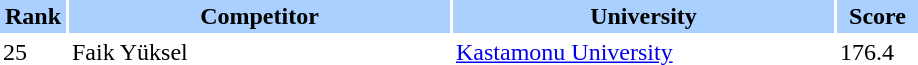<table border="0" cellspacing="2" cellpadding="2">
<tr bgcolor=AAD0FF>
<th width=40>Rank</th>
<th width=250>Competitor</th>
<th width=250>University</th>
<th width=50>Score</th>
</tr>
<tr>
<td>25</td>
<td>Faik Yüksel</td>
<td><a href='#'>Kastamonu University</a></td>
<td>176.4</td>
</tr>
</table>
